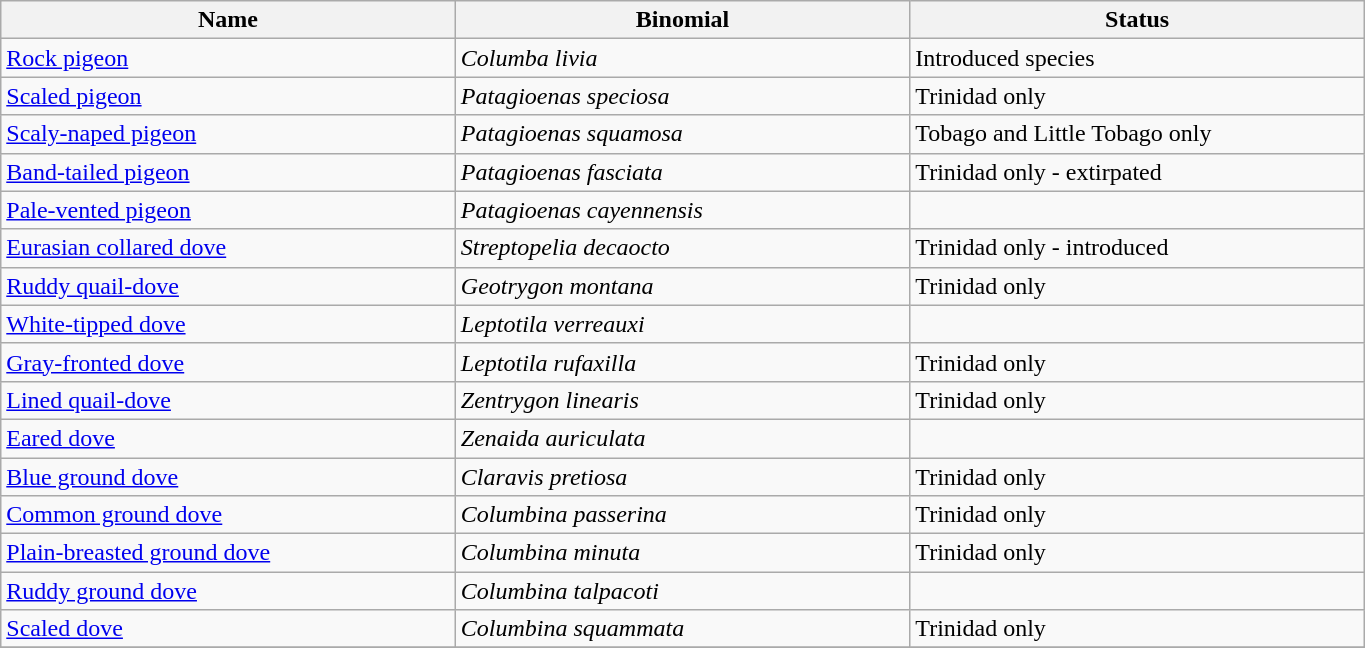<table width=72% class="wikitable">
<tr>
<th width=24%>Name</th>
<th width=24%>Binomial</th>
<th width=24%>Status</th>
</tr>
<tr>
<td><a href='#'>Rock pigeon</a></td>
<td><em>Columba livia</em></td>
<td>Introduced species</td>
</tr>
<tr>
<td><a href='#'>Scaled pigeon</a></td>
<td><em>Patagioenas speciosa</em></td>
<td>Trinidad only</td>
</tr>
<tr>
<td><a href='#'>Scaly-naped pigeon</a></td>
<td><em>Patagioenas squamosa</em></td>
<td>Tobago and Little Tobago only</td>
</tr>
<tr>
<td><a href='#'>Band-tailed pigeon</a></td>
<td><em>Patagioenas fasciata</em></td>
<td>Trinidad only - extirpated</td>
</tr>
<tr>
<td><a href='#'>Pale-vented pigeon</a></td>
<td><em>Patagioenas cayennensis</em></td>
<td></td>
</tr>
<tr>
<td><a href='#'>Eurasian collared dove</a></td>
<td><em>Streptopelia decaocto</em></td>
<td>Trinidad only - introduced</td>
</tr>
<tr>
<td><a href='#'>Ruddy quail-dove</a></td>
<td><em>Geotrygon montana</em></td>
<td>Trinidad only</td>
</tr>
<tr>
<td><a href='#'>White-tipped dove</a></td>
<td><em>Leptotila verreauxi</em></td>
<td></td>
</tr>
<tr>
<td><a href='#'>Gray-fronted dove</a></td>
<td><em>Leptotila rufaxilla</em></td>
<td>Trinidad only</td>
</tr>
<tr>
<td><a href='#'>Lined quail-dove</a></td>
<td><em>Zentrygon linearis</em></td>
<td>Trinidad only</td>
</tr>
<tr>
<td><a href='#'>Eared dove</a></td>
<td><em>Zenaida auriculata</em></td>
<td></td>
</tr>
<tr>
<td><a href='#'>Blue ground dove</a></td>
<td><em>Claravis pretiosa</em></td>
<td>Trinidad only</td>
</tr>
<tr>
<td><a href='#'>Common ground dove</a></td>
<td><em>Columbina passerina</em></td>
<td>Trinidad only</td>
</tr>
<tr>
<td><a href='#'>Plain-breasted ground dove</a></td>
<td><em>Columbina minuta</em></td>
<td>Trinidad only</td>
</tr>
<tr>
<td><a href='#'>Ruddy ground dove</a></td>
<td><em>Columbina talpacoti</em></td>
<td></td>
</tr>
<tr>
<td><a href='#'>Scaled dove</a></td>
<td><em>Columbina squammata</em></td>
<td>Trinidad only</td>
</tr>
<tr>
</tr>
</table>
